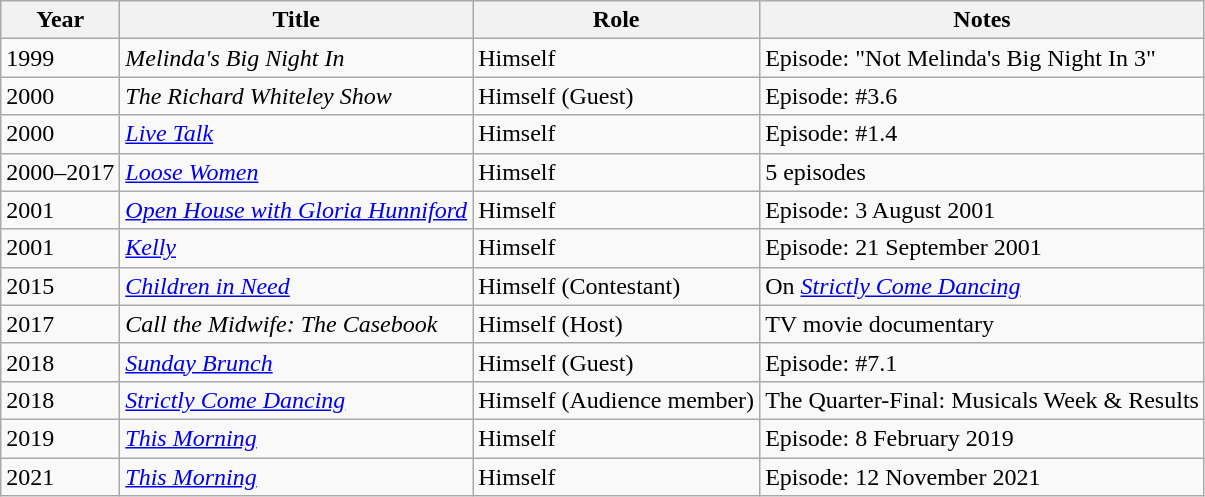<table class="wikitable plainrowheaders sortable">
<tr>
<th scope="col">Year</th>
<th scope="col">Title</th>
<th scope="col">Role</th>
<th scope="col" class="unsortable">Notes</th>
</tr>
<tr>
<td>1999</td>
<td scope="row"><em>Melinda's Big Night In</em></td>
<td>Himself</td>
<td>Episode: "Not Melinda's Big Night In 3"</td>
</tr>
<tr>
<td>2000</td>
<td scope="row"><em>The Richard Whiteley Show</em></td>
<td>Himself (Guest)</td>
<td>Episode: #3.6</td>
</tr>
<tr>
<td>2000</td>
<td scope="row"><em><a href='#'>Live Talk</a></em></td>
<td>Himself</td>
<td>Episode: #1.4</td>
</tr>
<tr>
<td>2000–2017</td>
<td scope="row"><em><a href='#'>Loose Women</a></em></td>
<td>Himself</td>
<td>5 episodes</td>
</tr>
<tr>
<td>2001</td>
<td scope="row"><em><a href='#'>Open House with Gloria Hunniford</a></em></td>
<td>Himself</td>
<td>Episode: 3 August 2001</td>
</tr>
<tr>
<td>2001</td>
<td scope="row"><em><a href='#'>Kelly</a></em></td>
<td>Himself</td>
<td>Episode: 21 September 2001</td>
</tr>
<tr>
<td>2015</td>
<td scope="row"><em><a href='#'>Children in Need</a></em></td>
<td>Himself (Contestant)</td>
<td>On <em><a href='#'>Strictly Come Dancing</a></em></td>
</tr>
<tr>
<td>2017</td>
<td scope="row"><em>Call the Midwife: The Casebook</em></td>
<td>Himself (Host)</td>
<td>TV movie documentary</td>
</tr>
<tr>
<td>2018</td>
<td scope="row"><em><a href='#'>Sunday Brunch</a></em></td>
<td>Himself (Guest)</td>
<td>Episode: #7.1</td>
</tr>
<tr>
<td>2018</td>
<td scope="row"><em><a href='#'>Strictly Come Dancing</a></em></td>
<td>Himself (Audience member)</td>
<td>The Quarter-Final: Musicals Week & Results</td>
</tr>
<tr>
<td>2019</td>
<td scope="row"><em><a href='#'>This Morning</a></em></td>
<td>Himself</td>
<td>Episode: 8 February 2019</td>
</tr>
<tr>
<td>2021</td>
<td scope="row"><em><a href='#'>This Morning</a></em></td>
<td>Himself</td>
<td>Episode: 12 November 2021</td>
</tr>
</table>
